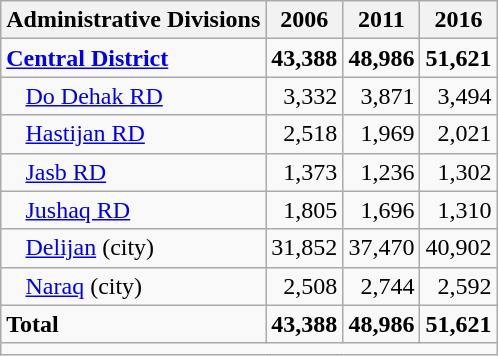<table class="wikitable">
<tr>
<th>Administrative Divisions</th>
<th>2006</th>
<th>2011</th>
<th>2016</th>
</tr>
<tr>
<td><strong><a href='#'>Central District</a></strong></td>
<td style="text-align: right;"><strong>43,388</strong></td>
<td style="text-align: right;"><strong>48,986</strong></td>
<td style="text-align: right;"><strong>51,621</strong></td>
</tr>
<tr>
<td style="padding-left: 1em;"><a href='#'>Do Dehak RD</a></td>
<td style="text-align: right;">3,332</td>
<td style="text-align: right;">3,871</td>
<td style="text-align: right;">3,494</td>
</tr>
<tr>
<td style="padding-left: 1em;"><a href='#'>Hastijan RD</a></td>
<td style="text-align: right;">2,518</td>
<td style="text-align: right;">1,969</td>
<td style="text-align: right;">2,021</td>
</tr>
<tr>
<td style="padding-left: 1em;"><a href='#'>Jasb RD</a></td>
<td style="text-align: right;">1,373</td>
<td style="text-align: right;">1,236</td>
<td style="text-align: right;">1,302</td>
</tr>
<tr>
<td style="padding-left: 1em;"><a href='#'>Jushaq RD</a></td>
<td style="text-align: right;">1,805</td>
<td style="text-align: right;">1,696</td>
<td style="text-align: right;">1,310</td>
</tr>
<tr>
<td style="padding-left: 1em;"><a href='#'>Delijan</a> (city)</td>
<td style="text-align: right;">31,852</td>
<td style="text-align: right;">37,470</td>
<td style="text-align: right;">40,902</td>
</tr>
<tr>
<td style="padding-left: 1em;"><a href='#'>Naraq</a> (city)</td>
<td style="text-align: right;">2,508</td>
<td style="text-align: right;">2,744</td>
<td style="text-align: right;">2,592</td>
</tr>
<tr>
<td><strong>Total</strong></td>
<td style="text-align: right;"><strong>43,388</strong></td>
<td style="text-align: right;"><strong>48,986</strong></td>
<td style="text-align: right;"><strong>51,621</strong></td>
</tr>
<tr>
<td colspan=4></td>
</tr>
</table>
